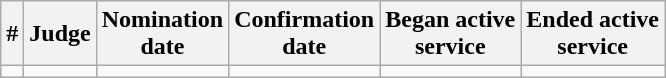<table class="sortable wikitable">
<tr bgcolor="#ececec">
<th>#</th>
<th>Judge</th>
<th>Nomination<br>date</th>
<th>Confirmation<br>date</th>
<th>Began active<br>service</th>
<th>Ended active<br>service</th>
</tr>
<tr>
<td></td>
<td></td>
<td></td>
<td></td>
<td></td>
<td></td>
</tr>
</table>
